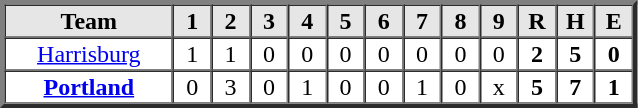<table border=3 cellspacing=0 width=425 style="margin-left:3em;">
<tr style="text-align:center; background-color:#e6e6e6;">
<th align=center width=22%>Team</th>
<th width=5%>1</th>
<th width=5%>2</th>
<th width=5%>3</th>
<th width=5%>4</th>
<th width=5%>5</th>
<th width=5%>6</th>
<th width=5%>7</th>
<th width=5%>8</th>
<th width=5%>9</th>
<th width=5%>R</th>
<th width=5%>H</th>
<th width=5%>E</th>
</tr>
<tr style="text-align:center;">
<td align=center><a href='#'>Harrisburg</a></td>
<td> 1 </td>
<td> 1 </td>
<td> 0 </td>
<td> 0 </td>
<td> 0 </td>
<td> 0 </td>
<td> 0 </td>
<td> 0 </td>
<td> 0 </td>
<td><strong>2</strong></td>
<td><strong>5</strong></td>
<td><strong>0</strong></td>
</tr>
<tr style="text-align:center;">
<td align=center><strong><a href='#'>Portland</a></strong></td>
<td> 0 </td>
<td> 3 </td>
<td> 0 </td>
<td> 1 </td>
<td> 0 </td>
<td> 0 </td>
<td> 1 </td>
<td> 0 </td>
<td> x </td>
<td><strong>5</strong></td>
<td><strong>7</strong></td>
<td><strong>1</strong></td>
</tr>
</table>
